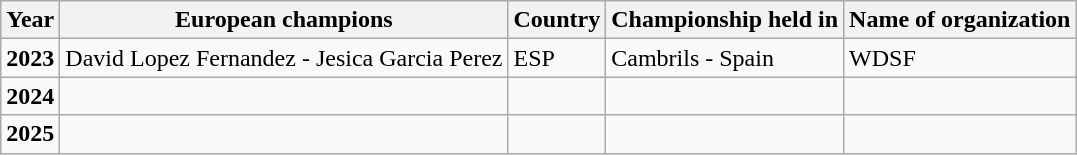<table class="wikitable">
<tr>
<th>Year</th>
<th>European champions</th>
<th>Country</th>
<th><strong>Championship held in</strong></th>
<th><strong>Name of organization</strong></th>
</tr>
<tr>
<td><strong>2023</strong></td>
<td>David Lopez Fernandez - Jesica Garcia Perez</td>
<td>ESP</td>
<td>Cambrils - Spain</td>
<td>WDSF</td>
</tr>
<tr>
<td><strong>2024</strong></td>
<td></td>
<td></td>
<td></td>
<td></td>
</tr>
<tr>
<td><strong>2025</strong></td>
<td></td>
<td></td>
<td></td>
<td></td>
</tr>
</table>
